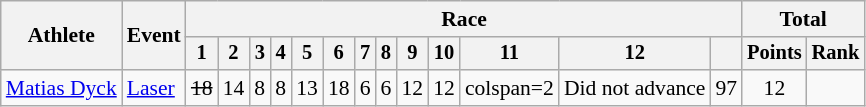<table class=wikitable style=font-size:90%;text-align:center>
<tr>
<th rowspan=2>Athlete</th>
<th rowspan=2>Event</th>
<th colspan=13>Race</th>
<th colspan=2>Total</th>
</tr>
<tr style=font-size:95%>
<th>1</th>
<th>2</th>
<th>3</th>
<th>4</th>
<th>5</th>
<th>6</th>
<th>7</th>
<th>8</th>
<th>9</th>
<th>10</th>
<th>11</th>
<th>12</th>
<th></th>
<th>Points</th>
<th>Rank</th>
</tr>
<tr>
<td align=left><a href='#'>Matias Dyck</a></td>
<td align=left><a href='#'>Laser</a></td>
<td><s>18</s></td>
<td>14</td>
<td>8</td>
<td>8</td>
<td>13</td>
<td>18</td>
<td>6</td>
<td>6</td>
<td>12</td>
<td>12</td>
<td>colspan=2 </td>
<td>Did not advance</td>
<td>97</td>
<td>12</td>
</tr>
</table>
